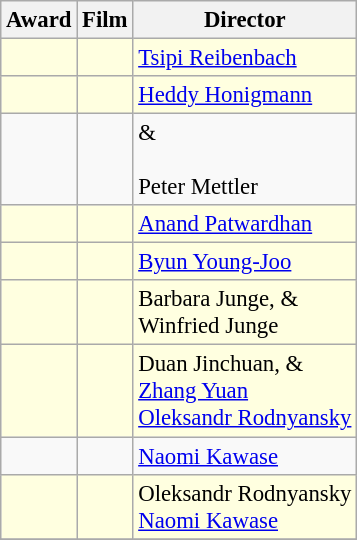<table class="wikitable" style="font-size:95%;">
<tr>
<th>Award</th>
<th>Film</th>
<th>Director</th>
</tr>
<tr bgcolor=lightyellow>
<td></td>
<td></td>
<td> <a href='#'>Tsipi Reibenbach</a></td>
</tr>
<tr bgcolor=lightyellow>
<td></td>
<td></td>
<td> <a href='#'>Heddy Honigmann</a></td>
</tr>
<tr>
<td></td>
<td></td>
<td>  &<br> <br> Peter Mettler<br></td>
</tr>
<tr bgcolor=lightyellow>
<td></td>
<td></td>
<td> <a href='#'>Anand Patwardhan</a></td>
</tr>
<tr bgcolor=lightyellow>
<td></td>
<td></td>
<td> <a href='#'>Byun Young-Joo</a></td>
</tr>
<tr bgcolor=lightyellow>
<td></td>
<td></td>
<td> Barbara Junge, &<br> Winfried Junge</td>
</tr>
<tr bgcolor=lightyellow>
<td></td>
<td></td>
<td> Duan Jinchuan, &<br> <a href='#'>Zhang Yuan</a><br> <a href='#'>Oleksandr Rodnyansky</a></td>
</tr>
<tr>
<td></td>
<td></td>
<td> <a href='#'>Naomi Kawase</a></td>
</tr>
<tr bgcolor=lightyellow>
<td></td>
<td></td>
<td> Oleksandr Rodnyansky<br> <a href='#'>Naomi Kawase</a></td>
</tr>
<tr>
</tr>
</table>
